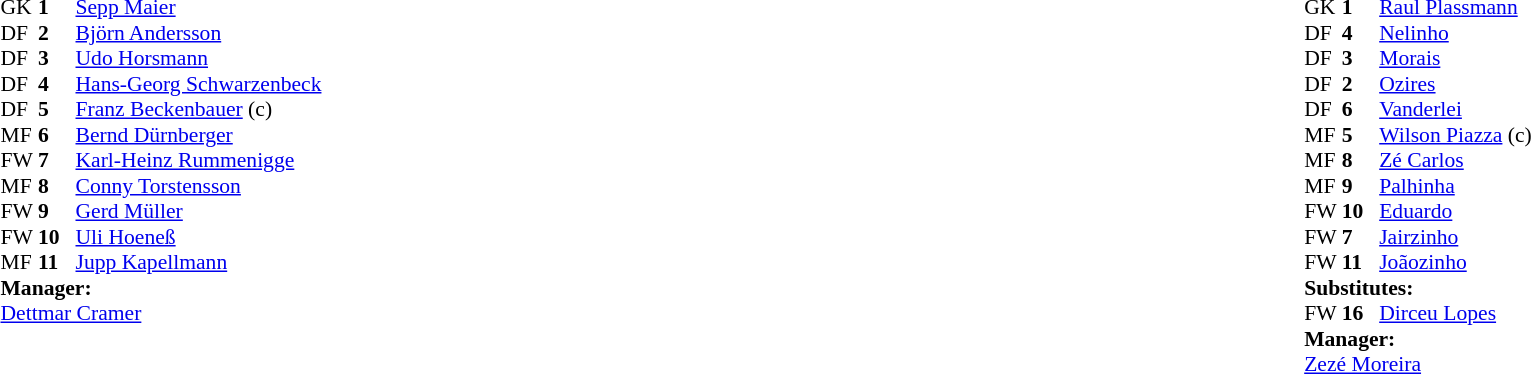<table width="100%">
<tr>
<td valign="top" width="40%"><br><table style="font-size:90%" cellspacing="0" cellpadding="0">
<tr>
<td colspan=4></td>
</tr>
<tr>
<th width=25></th>
<th width=25></th>
</tr>
<tr>
<td>GK</td>
<td><strong>1</strong></td>
<td> <a href='#'>Sepp Maier</a></td>
</tr>
<tr>
<td>DF</td>
<td><strong>2</strong></td>
<td> <a href='#'>Björn Andersson</a></td>
</tr>
<tr>
<td>DF</td>
<td><strong>3</strong></td>
<td> <a href='#'>Udo Horsmann</a></td>
</tr>
<tr>
<td>DF</td>
<td><strong>4</strong></td>
<td> <a href='#'>Hans-Georg Schwarzenbeck</a></td>
</tr>
<tr>
<td>DF</td>
<td><strong>5</strong></td>
<td> <a href='#'>Franz Beckenbauer</a> (c)</td>
</tr>
<tr>
<td>MF</td>
<td><strong>6</strong></td>
<td> <a href='#'>Bernd Dürnberger</a></td>
</tr>
<tr>
<td>FW</td>
<td><strong>7</strong></td>
<td> <a href='#'>Karl-Heinz Rummenigge</a></td>
</tr>
<tr>
<td>MF</td>
<td><strong>8</strong></td>
<td> <a href='#'>Conny Torstensson</a></td>
</tr>
<tr>
<td>FW</td>
<td><strong>9</strong></td>
<td> <a href='#'>Gerd Müller</a></td>
</tr>
<tr>
<td>FW</td>
<td><strong>10</strong></td>
<td> <a href='#'>Uli Hoeneß</a></td>
</tr>
<tr>
<td>MF</td>
<td><strong>11</strong></td>
<td> <a href='#'>Jupp Kapellmann</a></td>
</tr>
<tr>
<td colspan=3><strong>Manager:</strong></td>
</tr>
<tr>
<td colspan=4> <a href='#'>Dettmar Cramer</a></td>
</tr>
</table>
</td>
<td valign="top"></td>
<td valign="top" width="50%"><br><table style="font-size: 90%" cellspacing="0" cellpadding="0" align=center>
<tr>
<td colspan="4"></td>
</tr>
<tr>
<th width=25></th>
<th width=25></th>
</tr>
<tr>
<td>GK</td>
<td><strong>1</strong></td>
<td> <a href='#'>Raul Plassmann</a></td>
</tr>
<tr>
<td>DF</td>
<td><strong>4</strong></td>
<td> <a href='#'>Nelinho</a></td>
</tr>
<tr>
<td>DF</td>
<td><strong>3</strong></td>
<td> <a href='#'>Morais</a></td>
</tr>
<tr>
<td>DF</td>
<td><strong>2</strong></td>
<td> <a href='#'>Ozires</a></td>
</tr>
<tr>
<td>DF</td>
<td><strong>6</strong></td>
<td> <a href='#'>Vanderlei</a></td>
</tr>
<tr>
<td>MF</td>
<td><strong>5</strong></td>
<td> <a href='#'>Wilson Piazza</a> (c)</td>
</tr>
<tr>
<td>MF</td>
<td><strong>8</strong></td>
<td> <a href='#'>Zé Carlos</a></td>
</tr>
<tr>
<td>MF</td>
<td><strong>9</strong></td>
<td> <a href='#'>Palhinha</a></td>
</tr>
<tr>
<td>FW</td>
<td><strong>10</strong></td>
<td> <a href='#'>Eduardo</a></td>
</tr>
<tr>
<td>FW</td>
<td><strong>7</strong></td>
<td> <a href='#'>Jairzinho</a></td>
</tr>
<tr>
<td>FW</td>
<td><strong>11</strong></td>
<td> <a href='#'>Joãozinho</a></td>
<td></td>
<td></td>
</tr>
<tr>
<td colspan=3><strong>Substitutes:</strong></td>
</tr>
<tr>
<td>FW</td>
<td><strong>16</strong></td>
<td> <a href='#'>Dirceu Lopes</a></td>
<td></td>
<td></td>
</tr>
<tr>
<td colspan=3><strong>Manager:</strong></td>
</tr>
<tr>
<td colspan=4> <a href='#'>Zezé Moreira</a></td>
</tr>
</table>
</td>
</tr>
</table>
